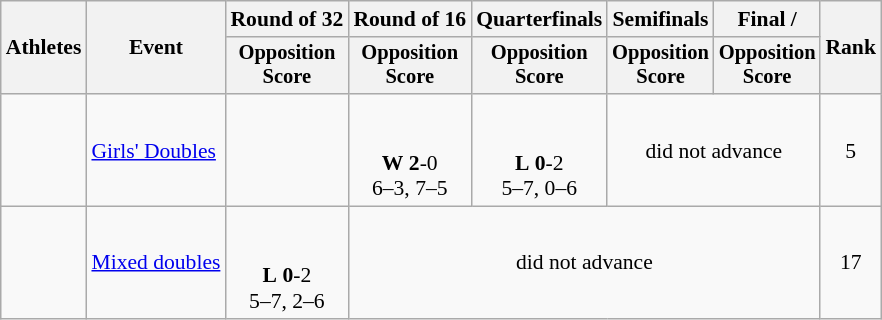<table class=wikitable style="font-size:90%">
<tr>
<th rowspan="2">Athletes</th>
<th rowspan="2">Event</th>
<th>Round of 32</th>
<th>Round of 16</th>
<th>Quarterfinals</th>
<th>Semifinals</th>
<th>Final / </th>
<th rowspan=2>Rank</th>
</tr>
<tr style="font-size:95%">
<th>Opposition<br>Score</th>
<th>Opposition<br>Score</th>
<th>Opposition<br>Score</th>
<th>Opposition<br>Score</th>
<th>Opposition<br>Score</th>
</tr>
<tr align=center>
<td align=left><br></td>
<td align=left><a href='#'>Girls' Doubles</a></td>
<td></td>
<td><br> <br><strong>W</strong> <strong>2</strong>-0 <br> 6–3, 7–5</td>
<td><br> <br><strong>L</strong> <strong>0</strong>-2 <br> 5–7, 0–6</td>
<td colspan=2>did not advance</td>
<td>5</td>
</tr>
<tr align=center>
<td align=left><br></td>
<td align=left><a href='#'>Mixed doubles</a></td>
<td><br><br><strong>L</strong> <strong>0</strong>-2 <br> 5–7, 2–6</td>
<td colspan=4>did not advance</td>
<td>17</td>
</tr>
</table>
